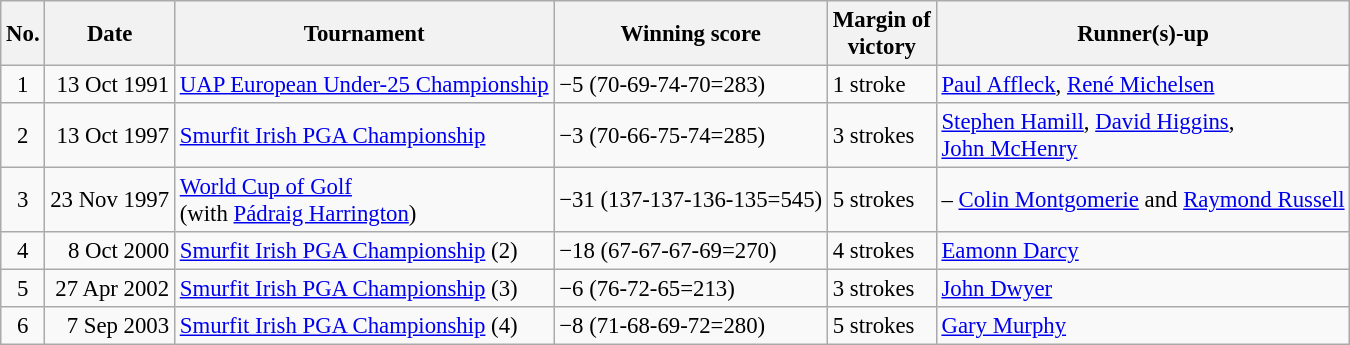<table class="wikitable" style="font-size:95%;">
<tr>
<th>No.</th>
<th>Date</th>
<th>Tournament</th>
<th>Winning score</th>
<th>Margin of<br>victory</th>
<th>Runner(s)-up</th>
</tr>
<tr>
<td align=center>1</td>
<td align=right>13 Oct 1991</td>
<td><a href='#'>UAP European Under-25 Championship</a></td>
<td>−5 (70-69-74-70=283)</td>
<td>1 stroke</td>
<td> <a href='#'>Paul Affleck</a>,  <a href='#'>René Michelsen</a></td>
</tr>
<tr>
<td align=center>2</td>
<td align=right>13 Oct 1997</td>
<td><a href='#'>Smurfit Irish PGA Championship</a></td>
<td>−3 (70-66-75-74=285)</td>
<td>3 strokes</td>
<td> <a href='#'>Stephen Hamill</a>,  <a href='#'>David Higgins</a>,<br> <a href='#'>John McHenry</a></td>
</tr>
<tr>
<td align=center>3</td>
<td align=right>23 Nov 1997</td>
<td><a href='#'>World Cup of Golf</a><br>(with  <a href='#'>Pádraig Harrington</a>)</td>
<td>−31 (137-137-136-135=545)</td>
<td>5 strokes</td>
<td> – <a href='#'>Colin Montgomerie</a> and <a href='#'>Raymond Russell</a></td>
</tr>
<tr>
<td align=center>4</td>
<td align=right>8 Oct 2000</td>
<td><a href='#'>Smurfit Irish PGA Championship</a> (2)</td>
<td>−18 (67-67-67-69=270)</td>
<td>4 strokes</td>
<td> <a href='#'>Eamonn Darcy</a></td>
</tr>
<tr>
<td align=center>5</td>
<td align=right>27 Apr 2002</td>
<td><a href='#'>Smurfit Irish PGA Championship</a> (3)</td>
<td>−6 (76-72-65=213)</td>
<td>3 strokes</td>
<td> <a href='#'>John Dwyer</a></td>
</tr>
<tr>
<td align=center>6</td>
<td align=right>7 Sep 2003</td>
<td><a href='#'>Smurfit Irish PGA Championship</a> (4)</td>
<td>−8 (71-68-69-72=280)</td>
<td>5 strokes</td>
<td> <a href='#'>Gary Murphy</a></td>
</tr>
</table>
